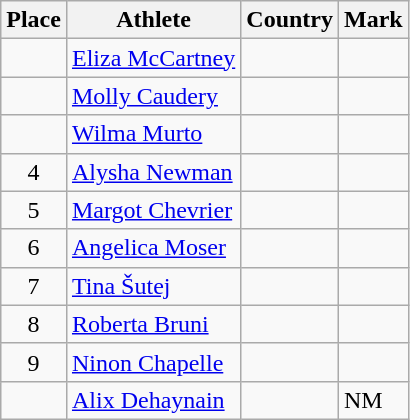<table class="wikitable">
<tr>
<th>Place</th>
<th>Athlete</th>
<th>Country</th>
<th>Mark</th>
</tr>
<tr>
<td align=center></td>
<td><a href='#'>Eliza McCartney</a></td>
<td></td>
<td></td>
</tr>
<tr>
<td align=center></td>
<td><a href='#'>Molly Caudery</a></td>
<td></td>
<td></td>
</tr>
<tr>
<td align=center></td>
<td><a href='#'>Wilma Murto</a></td>
<td></td>
<td></td>
</tr>
<tr>
<td align=center>4</td>
<td><a href='#'>Alysha Newman</a></td>
<td></td>
<td></td>
</tr>
<tr>
<td align=center>5</td>
<td><a href='#'>Margot Chevrier</a></td>
<td></td>
<td></td>
</tr>
<tr>
<td align=center>6</td>
<td><a href='#'>Angelica Moser</a></td>
<td></td>
<td></td>
</tr>
<tr>
<td align=center>7</td>
<td><a href='#'>Tina Šutej</a></td>
<td></td>
<td></td>
</tr>
<tr>
<td align=center>8</td>
<td><a href='#'>Roberta Bruni</a></td>
<td></td>
<td></td>
</tr>
<tr>
<td align=center>9</td>
<td><a href='#'>Ninon Chapelle</a></td>
<td></td>
<td></td>
</tr>
<tr>
<td align=center></td>
<td><a href='#'>Alix Dehaynain</a></td>
<td></td>
<td>NM</td>
</tr>
</table>
